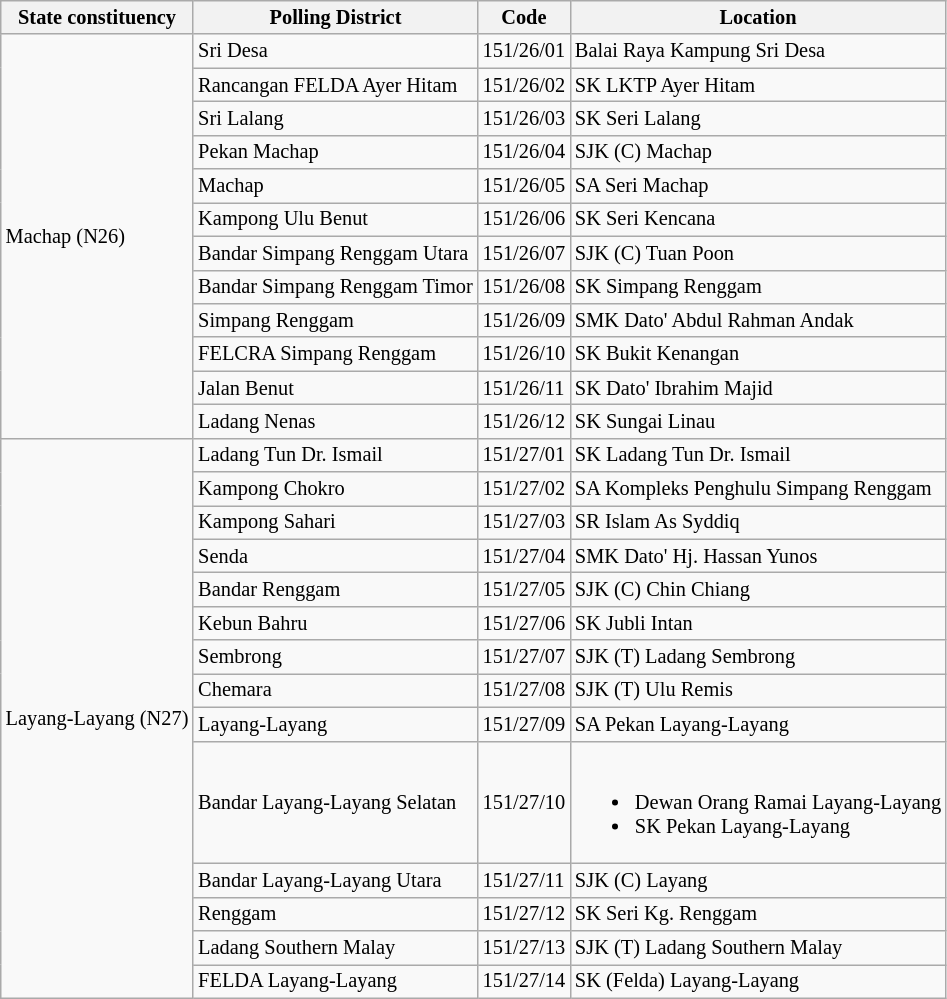<table class="wikitable sortable mw-collapsible" style="white-space:nowrap;font-size:85%">
<tr>
<th>State constituency</th>
<th>Polling District</th>
<th>Code</th>
<th>Location</th>
</tr>
<tr>
<td rowspan="12">Machap (N26)</td>
<td>Sri Desa</td>
<td>151/26/01</td>
<td>Balai Raya Kampung Sri Desa</td>
</tr>
<tr>
<td>Rancangan FELDA Ayer Hitam</td>
<td>151/26/02</td>
<td>SK LKTP Ayer Hitam</td>
</tr>
<tr>
<td>Sri Lalang</td>
<td>151/26/03</td>
<td>SK Seri Lalang</td>
</tr>
<tr>
<td>Pekan Machap</td>
<td>151/26/04</td>
<td>SJK (C) Machap</td>
</tr>
<tr>
<td>Machap</td>
<td>151/26/05</td>
<td>SA Seri Machap</td>
</tr>
<tr>
<td>Kampong Ulu Benut</td>
<td>151/26/06</td>
<td>SK Seri Kencana</td>
</tr>
<tr>
<td>Bandar Simpang Renggam Utara</td>
<td>151/26/07</td>
<td>SJK (C) Tuan Poon</td>
</tr>
<tr>
<td>Bandar Simpang Renggam Timor</td>
<td>151/26/08</td>
<td>SK Simpang Renggam</td>
</tr>
<tr>
<td>Simpang Renggam</td>
<td>151/26/09</td>
<td>SMK Dato' Abdul Rahman Andak</td>
</tr>
<tr>
<td>FELCRA Simpang Renggam</td>
<td>151/26/10</td>
<td>SK Bukit Kenangan</td>
</tr>
<tr>
<td>Jalan Benut</td>
<td>151/26/11</td>
<td>SK Dato' Ibrahim Majid</td>
</tr>
<tr>
<td>Ladang Nenas</td>
<td>151/26/12</td>
<td>SK Sungai Linau</td>
</tr>
<tr>
<td rowspan="14">Layang-Layang (N27)</td>
<td>Ladang Tun Dr. Ismail</td>
<td>151/27/01</td>
<td>SK Ladang Tun Dr. Ismail</td>
</tr>
<tr>
<td>Kampong Chokro</td>
<td>151/27/02</td>
<td>SA Kompleks Penghulu Simpang Renggam</td>
</tr>
<tr>
<td>Kampong Sahari</td>
<td>151/27/03</td>
<td>SR Islam As Syddiq</td>
</tr>
<tr>
<td>Senda</td>
<td>151/27/04</td>
<td>SMK Dato' Hj. Hassan Yunos</td>
</tr>
<tr>
<td>Bandar Renggam</td>
<td>151/27/05</td>
<td>SJK (C) Chin Chiang</td>
</tr>
<tr>
<td>Kebun Bahru</td>
<td>151/27/06</td>
<td>SK Jubli Intan</td>
</tr>
<tr>
<td>Sembrong</td>
<td>151/27/07</td>
<td>SJK (T) Ladang Sembrong</td>
</tr>
<tr>
<td>Chemara</td>
<td>151/27/08</td>
<td>SJK (T) Ulu Remis</td>
</tr>
<tr>
<td>Layang-Layang</td>
<td>151/27/09</td>
<td>SA Pekan Layang-Layang</td>
</tr>
<tr>
<td>Bandar Layang-Layang Selatan</td>
<td>151/27/10</td>
<td><br><ul><li>Dewan Orang Ramai Layang-Layang</li><li>SK Pekan Layang-Layang</li></ul></td>
</tr>
<tr>
<td>Bandar Layang-Layang Utara</td>
<td>151/27/11</td>
<td>SJK (C) Layang</td>
</tr>
<tr>
<td>Renggam</td>
<td>151/27/12</td>
<td>SK Seri Kg. Renggam</td>
</tr>
<tr>
<td>Ladang Southern Malay</td>
<td>151/27/13</td>
<td>SJK (T) Ladang Southern Malay</td>
</tr>
<tr>
<td>FELDA Layang-Layang</td>
<td>151/27/14</td>
<td>SK (Felda) Layang-Layang</td>
</tr>
</table>
